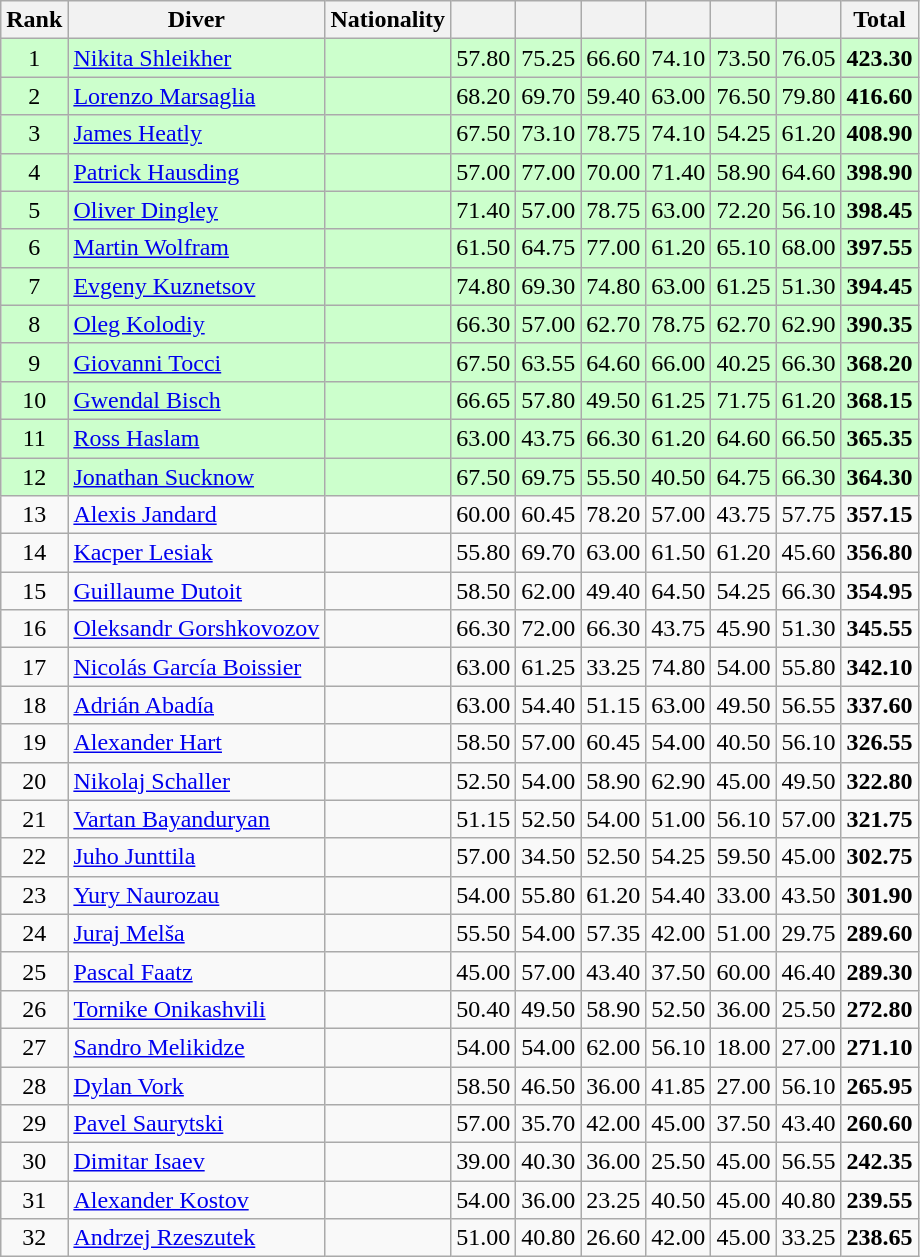<table class="wikitable" style="text-align:center">
<tr>
<th>Rank</th>
<th>Diver</th>
<th>Nationality</th>
<th></th>
<th></th>
<th></th>
<th></th>
<th></th>
<th></th>
<th>Total</th>
</tr>
<tr bgcolor=ccffcc>
<td>1</td>
<td align=left><a href='#'>Nikita Shleikher</a></td>
<td align=left></td>
<td>57.80</td>
<td>75.25</td>
<td>66.60</td>
<td>74.10</td>
<td>73.50</td>
<td>76.05</td>
<td><strong>423.30</strong></td>
</tr>
<tr bgcolor=ccffcc>
<td>2</td>
<td align=left><a href='#'>Lorenzo Marsaglia</a></td>
<td align=left></td>
<td>68.20</td>
<td>69.70</td>
<td>59.40</td>
<td>63.00</td>
<td>76.50</td>
<td>79.80</td>
<td><strong>416.60</strong></td>
</tr>
<tr bgcolor=ccffcc>
<td>3</td>
<td align=left><a href='#'>James Heatly</a></td>
<td align=left></td>
<td>67.50</td>
<td>73.10</td>
<td>78.75</td>
<td>74.10</td>
<td>54.25</td>
<td>61.20</td>
<td><strong>408.90</strong></td>
</tr>
<tr bgcolor=ccffcc>
<td>4</td>
<td align=left><a href='#'>Patrick Hausding</a></td>
<td align=left></td>
<td>57.00</td>
<td>77.00</td>
<td>70.00</td>
<td>71.40</td>
<td>58.90</td>
<td>64.60</td>
<td><strong>398.90</strong></td>
</tr>
<tr bgcolor=ccffcc>
<td>5</td>
<td align=left><a href='#'>Oliver Dingley</a></td>
<td align=left></td>
<td>71.40</td>
<td>57.00</td>
<td>78.75</td>
<td>63.00</td>
<td>72.20</td>
<td>56.10</td>
<td><strong>398.45</strong></td>
</tr>
<tr bgcolor=ccffcc>
<td>6</td>
<td align=left><a href='#'>Martin Wolfram</a></td>
<td align=left></td>
<td>61.50</td>
<td>64.75</td>
<td>77.00</td>
<td>61.20</td>
<td>65.10</td>
<td>68.00</td>
<td><strong>397.55</strong></td>
</tr>
<tr bgcolor=ccffcc>
<td>7</td>
<td align=left><a href='#'>Evgeny Kuznetsov</a></td>
<td align=left></td>
<td>74.80</td>
<td>69.30</td>
<td>74.80</td>
<td>63.00</td>
<td>61.25</td>
<td>51.30</td>
<td><strong>394.45</strong></td>
</tr>
<tr bgcolor=ccffcc>
<td>8</td>
<td align=left><a href='#'>Oleg Kolodiy</a></td>
<td align=left></td>
<td>66.30</td>
<td>57.00</td>
<td>62.70</td>
<td>78.75</td>
<td>62.70</td>
<td>62.90</td>
<td><strong>390.35</strong></td>
</tr>
<tr bgcolor=ccffcc>
<td>9</td>
<td align=left><a href='#'>Giovanni Tocci</a></td>
<td align=left></td>
<td>67.50</td>
<td>63.55</td>
<td>64.60</td>
<td>66.00</td>
<td>40.25</td>
<td>66.30</td>
<td><strong>368.20</strong></td>
</tr>
<tr bgcolor=ccffcc>
<td>10</td>
<td align=left><a href='#'>Gwendal Bisch</a></td>
<td align=left></td>
<td>66.65</td>
<td>57.80</td>
<td>49.50</td>
<td>61.25</td>
<td>71.75</td>
<td>61.20</td>
<td><strong>368.15</strong></td>
</tr>
<tr bgcolor=ccffcc>
<td>11</td>
<td align=left><a href='#'>Ross Haslam</a></td>
<td align=left></td>
<td>63.00</td>
<td>43.75</td>
<td>66.30</td>
<td>61.20</td>
<td>64.60</td>
<td>66.50</td>
<td><strong>365.35</strong></td>
</tr>
<tr bgcolor=ccffcc>
<td>12</td>
<td align=left><a href='#'>Jonathan Sucknow</a></td>
<td align=left></td>
<td>67.50</td>
<td>69.75</td>
<td>55.50</td>
<td>40.50</td>
<td>64.75</td>
<td>66.30</td>
<td><strong>364.30</strong></td>
</tr>
<tr>
<td>13</td>
<td align=left><a href='#'>Alexis Jandard</a></td>
<td align=left></td>
<td>60.00</td>
<td>60.45</td>
<td>78.20</td>
<td>57.00</td>
<td>43.75</td>
<td>57.75</td>
<td><strong>357.15</strong></td>
</tr>
<tr>
<td>14</td>
<td align=left><a href='#'>Kacper Lesiak</a></td>
<td align=left></td>
<td>55.80</td>
<td>69.70</td>
<td>63.00</td>
<td>61.50</td>
<td>61.20</td>
<td>45.60</td>
<td><strong>356.80</strong></td>
</tr>
<tr>
<td>15</td>
<td align=left><a href='#'>Guillaume Dutoit</a></td>
<td align=left></td>
<td>58.50</td>
<td>62.00</td>
<td>49.40</td>
<td>64.50</td>
<td>54.25</td>
<td>66.30</td>
<td><strong>354.95</strong></td>
</tr>
<tr>
<td>16</td>
<td align=left><a href='#'>Oleksandr Gorshkovozov</a></td>
<td align=left></td>
<td>66.30</td>
<td>72.00</td>
<td>66.30</td>
<td>43.75</td>
<td>45.90</td>
<td>51.30</td>
<td><strong>345.55</strong></td>
</tr>
<tr>
<td>17</td>
<td align=left><a href='#'>Nicolás García Boissier</a></td>
<td align=left></td>
<td>63.00</td>
<td>61.25</td>
<td>33.25</td>
<td>74.80</td>
<td>54.00</td>
<td>55.80</td>
<td><strong>342.10</strong></td>
</tr>
<tr>
<td>18</td>
<td align=left><a href='#'>Adrián Abadía</a></td>
<td align=left></td>
<td>63.00</td>
<td>54.40</td>
<td>51.15</td>
<td>63.00</td>
<td>49.50</td>
<td>56.55</td>
<td><strong>337.60</strong></td>
</tr>
<tr>
<td>19</td>
<td align=left><a href='#'>Alexander Hart</a></td>
<td align=left></td>
<td>58.50</td>
<td>57.00</td>
<td>60.45</td>
<td>54.00</td>
<td>40.50</td>
<td>56.10</td>
<td><strong>326.55</strong></td>
</tr>
<tr>
<td>20</td>
<td align=left><a href='#'>Nikolaj Schaller</a></td>
<td align=left></td>
<td>52.50</td>
<td>54.00</td>
<td>58.90</td>
<td>62.90</td>
<td>45.00</td>
<td>49.50</td>
<td><strong>322.80</strong></td>
</tr>
<tr>
<td>21</td>
<td align=left><a href='#'>Vartan Bayanduryan</a></td>
<td align=left></td>
<td>51.15</td>
<td>52.50</td>
<td>54.00</td>
<td>51.00</td>
<td>56.10</td>
<td>57.00</td>
<td><strong>321.75</strong></td>
</tr>
<tr>
<td>22</td>
<td align=left><a href='#'>Juho Junttila</a></td>
<td align=left></td>
<td>57.00</td>
<td>34.50</td>
<td>52.50</td>
<td>54.25</td>
<td>59.50</td>
<td>45.00</td>
<td><strong>302.75</strong></td>
</tr>
<tr>
<td>23</td>
<td align=left><a href='#'>Yury Naurozau</a></td>
<td align=left></td>
<td>54.00</td>
<td>55.80</td>
<td>61.20</td>
<td>54.40</td>
<td>33.00</td>
<td>43.50</td>
<td><strong>301.90</strong></td>
</tr>
<tr>
<td>24</td>
<td align=left><a href='#'>Juraj Melša</a></td>
<td align=left></td>
<td>55.50</td>
<td>54.00</td>
<td>57.35</td>
<td>42.00</td>
<td>51.00</td>
<td>29.75</td>
<td><strong>289.60</strong></td>
</tr>
<tr>
<td>25</td>
<td align=left><a href='#'>Pascal Faatz</a></td>
<td align=left></td>
<td>45.00</td>
<td>57.00</td>
<td>43.40</td>
<td>37.50</td>
<td>60.00</td>
<td>46.40</td>
<td><strong>289.30</strong></td>
</tr>
<tr>
<td>26</td>
<td align=left><a href='#'>Tornike Onikashvili</a></td>
<td align=left></td>
<td>50.40</td>
<td>49.50</td>
<td>58.90</td>
<td>52.50</td>
<td>36.00</td>
<td>25.50</td>
<td><strong>272.80</strong></td>
</tr>
<tr>
<td>27</td>
<td align=left><a href='#'>Sandro Melikidze</a></td>
<td align=left></td>
<td>54.00</td>
<td>54.00</td>
<td>62.00</td>
<td>56.10</td>
<td>18.00</td>
<td>27.00</td>
<td><strong>271.10</strong></td>
</tr>
<tr>
<td>28</td>
<td align=left><a href='#'>Dylan Vork</a></td>
<td align=left></td>
<td>58.50</td>
<td>46.50</td>
<td>36.00</td>
<td>41.85</td>
<td>27.00</td>
<td>56.10</td>
<td><strong>265.95</strong></td>
</tr>
<tr>
<td>29</td>
<td align=left><a href='#'>Pavel Saurytski</a></td>
<td align=left></td>
<td>57.00</td>
<td>35.70</td>
<td>42.00</td>
<td>45.00</td>
<td>37.50</td>
<td>43.40</td>
<td><strong>260.60</strong></td>
</tr>
<tr>
<td>30</td>
<td align=left><a href='#'>Dimitar Isaev</a></td>
<td align=left></td>
<td>39.00</td>
<td>40.30</td>
<td>36.00</td>
<td>25.50</td>
<td>45.00</td>
<td>56.55</td>
<td><strong>242.35</strong></td>
</tr>
<tr>
<td>31</td>
<td align=left><a href='#'>Alexander Kostov</a></td>
<td align=left></td>
<td>54.00</td>
<td>36.00</td>
<td>23.25</td>
<td>40.50</td>
<td>45.00</td>
<td>40.80</td>
<td><strong>239.55</strong></td>
</tr>
<tr>
<td>32</td>
<td align=left><a href='#'>Andrzej Rzeszutek</a></td>
<td align=left></td>
<td>51.00</td>
<td>40.80</td>
<td>26.60</td>
<td>42.00</td>
<td>45.00</td>
<td>33.25</td>
<td><strong>238.65</strong></td>
</tr>
</table>
